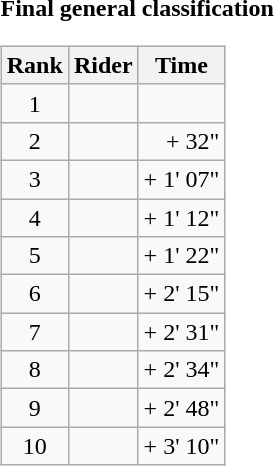<table>
<tr>
<td><strong>Final general classification</strong><br><table class="wikitable">
<tr>
<th scope="col">Rank</th>
<th scope="col">Rider</th>
<th scope="col">Time</th>
</tr>
<tr>
<td style="text-align:center;">1</td>
<td></td>
<td style="text-align:right;"></td>
</tr>
<tr>
<td style="text-align:center;">2</td>
<td></td>
<td style="text-align:right;">+ 32"</td>
</tr>
<tr>
<td style="text-align:center;">3</td>
<td></td>
<td style="text-align:right;">+ 1' 07"</td>
</tr>
<tr>
<td style="text-align:center;">4</td>
<td></td>
<td style="text-align:right;">+ 1' 12"</td>
</tr>
<tr>
<td style="text-align:center;">5</td>
<td></td>
<td style="text-align:right;">+ 1' 22"</td>
</tr>
<tr>
<td style="text-align:center;">6</td>
<td></td>
<td style="text-align:right;">+ 2' 15"</td>
</tr>
<tr>
<td style="text-align:center;">7</td>
<td></td>
<td style="text-align:right;">+ 2' 31"</td>
</tr>
<tr>
<td style="text-align:center;">8</td>
<td></td>
<td style="text-align:right;">+ 2' 34"</td>
</tr>
<tr>
<td style="text-align:center;">9</td>
<td></td>
<td style="text-align:right;">+ 2' 48"</td>
</tr>
<tr>
<td style="text-align:center;">10</td>
<td></td>
<td style="text-align:right;">+ 3' 10"</td>
</tr>
</table>
</td>
</tr>
</table>
